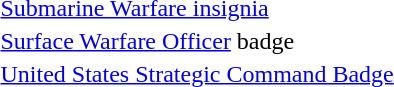<table>
<tr>
<td> <a href='#'>Submarine Warfare insignia</a></td>
</tr>
<tr>
<td> <a href='#'>Surface Warfare Officer</a> badge</td>
</tr>
<tr>
<td> <a href='#'>United States Strategic Command Badge</a></td>
</tr>
</table>
